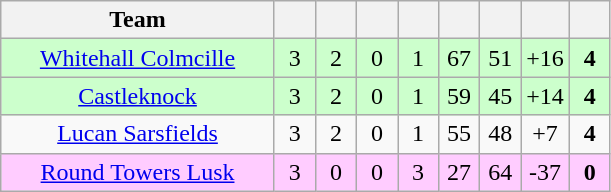<table class="wikitable" style="text-align:center">
<tr>
<th style="width:175px;">Team</th>
<th width="20"></th>
<th width="20"></th>
<th width="20"></th>
<th width="20"></th>
<th width="20"></th>
<th width="20"></th>
<th width="20"></th>
<th width="20"></th>
</tr>
<tr style="background:#cfc;">
<td><a href='#'>Whitehall Colmcille</a></td>
<td>3</td>
<td>2</td>
<td>0</td>
<td>1</td>
<td>67</td>
<td>51</td>
<td>+16</td>
<td><strong>4</strong></td>
</tr>
<tr style="background:#cfc;">
<td><a href='#'>Castleknock</a></td>
<td>3</td>
<td>2</td>
<td>0</td>
<td>1</td>
<td>59</td>
<td>45</td>
<td>+14</td>
<td><strong>4</strong></td>
</tr>
<tr>
<td><a href='#'>Lucan Sarsfields</a></td>
<td>3</td>
<td>2</td>
<td>0</td>
<td>1</td>
<td>55</td>
<td>48</td>
<td>+7</td>
<td><strong>4</strong></td>
</tr>
<tr style="background:#fcf;">
<td><a href='#'>Round Towers Lusk</a></td>
<td>3</td>
<td>0</td>
<td>0</td>
<td>3</td>
<td>27</td>
<td>64</td>
<td>-37</td>
<td><strong>0</strong></td>
</tr>
</table>
